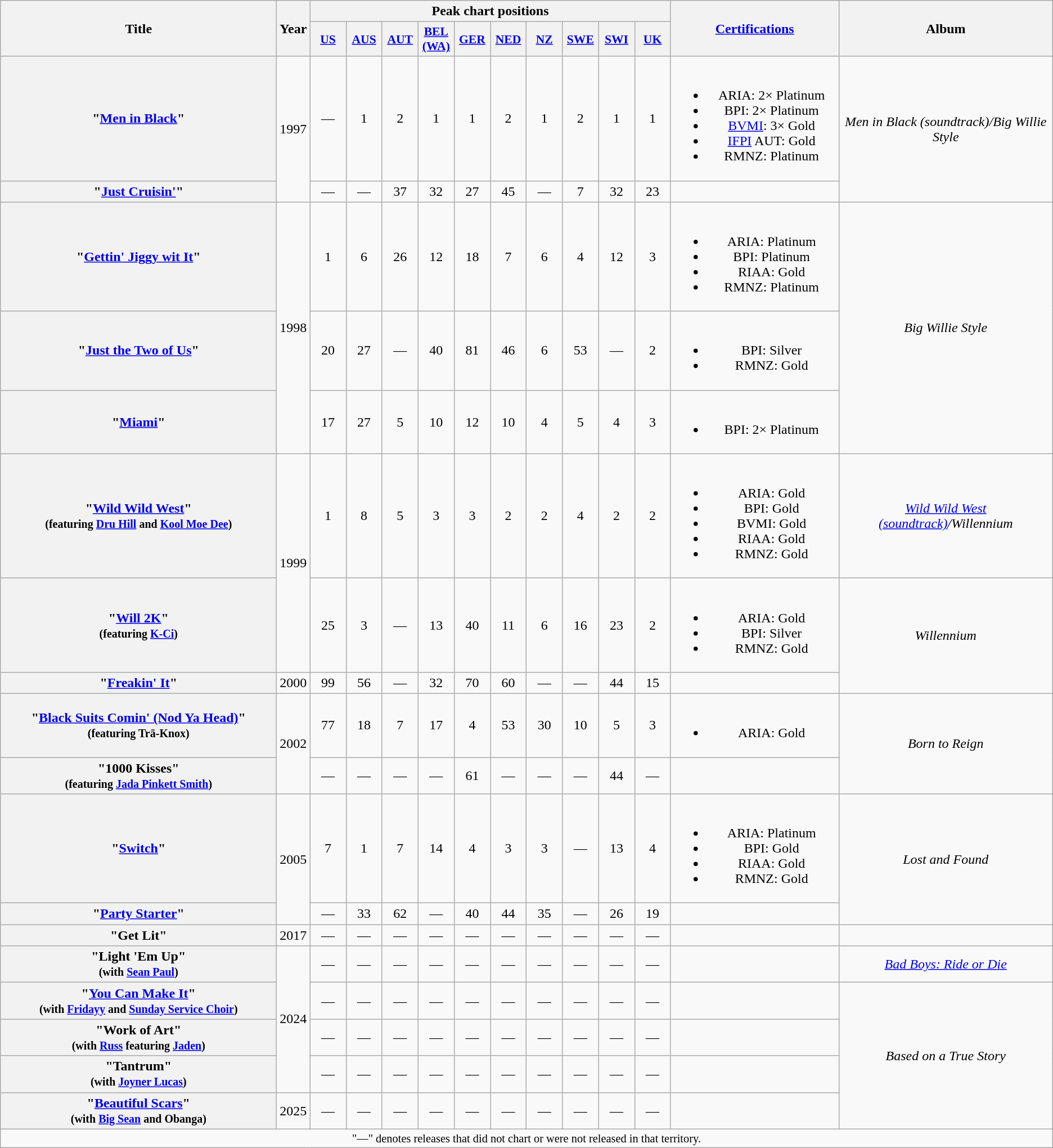<table class="wikitable plainrowheaders" style="text-align:center;">
<tr>
<th scope="col" rowspan="2" style="width:20em;">Title</th>
<th scope="col" rowspan="2">Year</th>
<th scope="col" colspan="10">Peak chart positions</th>
<th scope="col" rowspan="2" style="width:12em;"><a href='#'>Certifications</a></th>
<th scope="col" rowspan="2">Album</th>
</tr>
<tr>
<th scope="col" style="width:2.5em;font-size:90%;"><a href='#'>US</a><br></th>
<th scope="col" style="width:2.5em;font-size:90%;"><a href='#'>AUS</a><br></th>
<th scope="col" style="width:2.5em;font-size:90%;"><a href='#'>AUT</a><br></th>
<th scope="col" style="width:2.5em;font-size:90%;"><a href='#'>BEL<br>(WA)</a><br></th>
<th scope="col" style="width:2.5em;font-size:90%;"><a href='#'>GER</a><br></th>
<th scope="col" style="width:2.5em;font-size:90%;"><a href='#'>NED</a><br></th>
<th scope="col" style="width:2.5em;font-size:90%;"><a href='#'>NZ</a><br></th>
<th scope="col" style="width:2.5em;font-size:90%;"><a href='#'>SWE</a><br></th>
<th scope="col" style="width:2.5em;font-size:90%;"><a href='#'>SWI</a><br></th>
<th scope="col" style="width:2.5em;font-size:90%;"><a href='#'>UK</a><br></th>
</tr>
<tr>
<th scope="row">"<a href='#'>Men in Black</a>"</th>
<td rowspan="2">1997</td>
<td>—</td>
<td>1</td>
<td>2</td>
<td>1</td>
<td>1</td>
<td>2</td>
<td>1</td>
<td>2</td>
<td>1</td>
<td>1</td>
<td><br><ul><li>ARIA: 2× Platinum</li><li>BPI: 2× Platinum</li><li><a href='#'>BVMI</a>: 3× Gold</li><li><a href='#'>IFPI</a> AUT: Gold</li><li>RMNZ: Platinum</li></ul></td>
<td rowspan="2"><em>Men in Black (soundtrack)/Big Willie Style</em></td>
</tr>
<tr>
<th scope="row">"<a href='#'>Just Cruisin'</a>"</th>
<td>—</td>
<td>—</td>
<td>37</td>
<td>32</td>
<td>27</td>
<td>45</td>
<td>—</td>
<td>7</td>
<td>32</td>
<td>23</td>
<td></td>
</tr>
<tr>
<th scope="row">"<a href='#'>Gettin' Jiggy wit It</a>"</th>
<td rowspan="3">1998</td>
<td>1</td>
<td>6</td>
<td>26</td>
<td>12</td>
<td>18</td>
<td>7</td>
<td>6</td>
<td>4</td>
<td>12</td>
<td>3</td>
<td><br><ul><li>ARIA: Platinum</li><li>BPI: Platinum</li><li>RIAA: Gold</li><li>RMNZ: Platinum</li></ul></td>
<td rowspan="3"><em>Big Willie Style</em></td>
</tr>
<tr>
<th scope="row">"<a href='#'>Just the Two of Us</a>"</th>
<td>20</td>
<td>27</td>
<td>—</td>
<td>40</td>
<td>81</td>
<td>46</td>
<td>6</td>
<td>53</td>
<td>—</td>
<td>2</td>
<td><br><ul><li>BPI: Silver</li><li>RMNZ: Gold</li></ul></td>
</tr>
<tr>
<th scope="row">"<a href='#'>Miami</a>"</th>
<td>17</td>
<td>27</td>
<td>5</td>
<td>10</td>
<td>12</td>
<td>10</td>
<td>4</td>
<td>5</td>
<td>4</td>
<td>3</td>
<td><br><ul><li>BPI: 2× Platinum</li></ul></td>
</tr>
<tr>
<th scope="row">"<a href='#'>Wild Wild West</a>"<br><small>(featuring <a href='#'>Dru Hill</a> and <a href='#'>Kool Moe Dee</a>)</small></th>
<td rowspan="2">1999</td>
<td>1</td>
<td>8</td>
<td>5</td>
<td>3</td>
<td>3</td>
<td>2</td>
<td>2</td>
<td>4</td>
<td>2</td>
<td>2</td>
<td><br><ul><li>ARIA: Gold</li><li>BPI: Gold</li><li>BVMI: Gold</li><li>RIAA: Gold</li><li>RMNZ: Gold</li></ul></td>
<td><a href='#'><em>Wild Wild West (soundtrack)</em></a><em>/Willennium</em></td>
</tr>
<tr>
<th scope="row">"<a href='#'>Will 2K</a>"<br><small>(featuring <a href='#'>K-Ci</a>)</small></th>
<td>25</td>
<td>3</td>
<td>—</td>
<td>13</td>
<td>40</td>
<td>11</td>
<td>6</td>
<td>16</td>
<td>23</td>
<td>2</td>
<td><br><ul><li>ARIA: Gold</li><li>BPI: Silver</li><li>RMNZ: Gold</li></ul></td>
<td rowspan="2"><em>Willennium</em></td>
</tr>
<tr>
<th scope="row">"<a href='#'>Freakin' It</a>"</th>
<td>2000</td>
<td>99</td>
<td>56</td>
<td>—</td>
<td>32</td>
<td>70</td>
<td>60</td>
<td>—</td>
<td>—</td>
<td>44</td>
<td>15</td>
<td></td>
</tr>
<tr>
<th scope="row">"<a href='#'>Black Suits Comin' (Nod Ya Head)</a>"<br><small>(featuring Trā-Knox)</small></th>
<td rowspan="2">2002</td>
<td>77</td>
<td>18</td>
<td>7</td>
<td>17</td>
<td>4</td>
<td>53</td>
<td>30</td>
<td>10</td>
<td>5</td>
<td>3</td>
<td><br><ul><li>ARIA: Gold</li></ul></td>
<td rowspan="2"><em>Born to Reign</em></td>
</tr>
<tr>
<th scope="row">"1000 Kisses"<br><small>(featuring <a href='#'>Jada Pinkett Smith</a>)</small></th>
<td>—</td>
<td>—</td>
<td>—</td>
<td>—</td>
<td>61</td>
<td>—</td>
<td>—</td>
<td>—</td>
<td>44</td>
<td>—</td>
<td></td>
</tr>
<tr>
<th scope="row">"<a href='#'>Switch</a>"</th>
<td rowspan="2">2005</td>
<td>7</td>
<td>1</td>
<td>7</td>
<td>14</td>
<td>4</td>
<td>3</td>
<td>3</td>
<td>—</td>
<td>13</td>
<td>4</td>
<td><br><ul><li>ARIA: Platinum</li><li>BPI: Gold</li><li>RIAA: Gold</li><li>RMNZ: Gold</li></ul></td>
<td rowspan="2"><em>Lost and Found</em></td>
</tr>
<tr>
<th scope="row">"<a href='#'>Party Starter</a>"</th>
<td>—</td>
<td>33</td>
<td>62</td>
<td>—</td>
<td>40</td>
<td>44</td>
<td>35</td>
<td>—</td>
<td>26</td>
<td>19</td>
<td></td>
</tr>
<tr>
<th scope="row">"Get Lit"</th>
<td>2017</td>
<td>—</td>
<td>—</td>
<td>—</td>
<td>—</td>
<td>—</td>
<td>—</td>
<td>—</td>
<td>—</td>
<td>—</td>
<td>—</td>
<td></td>
<td></td>
</tr>
<tr>
<th scope="row">"Light 'Em Up"<br><small>(with <a href='#'>Sean Paul</a>)</small></th>
<td rowspan="4">2024</td>
<td>—</td>
<td>—</td>
<td>—</td>
<td>—</td>
<td>—</td>
<td>—</td>
<td>—</td>
<td>—</td>
<td>—</td>
<td>—</td>
<td></td>
<td><em><a href='#'>Bad Boys: Ride or Die</a></em></td>
</tr>
<tr>
<th scope="row">"<a href='#'>You Can Make It</a>"<br><small>(with <a href='#'>Fridayy</a> and <a href='#'>Sunday Service Choir</a>)</small></th>
<td>—</td>
<td>—</td>
<td>—</td>
<td>—</td>
<td>—</td>
<td>—</td>
<td>—</td>
<td>—</td>
<td>—</td>
<td>—</td>
<td></td>
<td rowspan="4"><em>Based on a True Story</em></td>
</tr>
<tr>
<th scope="row">"Work of Art"<br><small>(with <a href='#'>Russ</a> featuring <a href='#'>Jaden</a>)</small></th>
<td>—</td>
<td>—</td>
<td>—</td>
<td>—</td>
<td>—</td>
<td>—</td>
<td>—</td>
<td>—</td>
<td>—</td>
<td>—</td>
<td></td>
</tr>
<tr>
<th scope="row">"Tantrum"<br><small>(with <a href='#'>Joyner Lucas</a>)</small></th>
<td>—</td>
<td>—</td>
<td>—</td>
<td>—</td>
<td>—</td>
<td>—</td>
<td>—</td>
<td>—</td>
<td>—</td>
<td>—</td>
<td></td>
</tr>
<tr>
<th scope="row">"<a href='#'>Beautiful Scars</a>"<br><small>(with <a href='#'>Big Sean</a> and Obanga)</small></th>
<td>2025</td>
<td>—</td>
<td>—</td>
<td>—</td>
<td>—</td>
<td>—</td>
<td>—</td>
<td>—</td>
<td>—</td>
<td>—</td>
<td>—</td>
<td></td>
</tr>
<tr>
<td align="center" colspan="15" style="font-size:85%">"—" denotes releases that did not chart or were not released in that territory.</td>
</tr>
</table>
